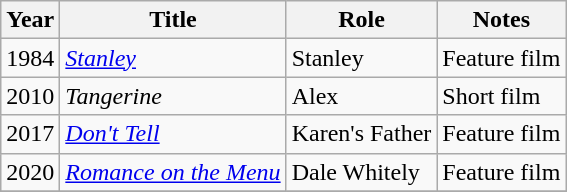<table class="wikitable">
<tr>
<th>Year</th>
<th>Title</th>
<th>Role</th>
<th>Notes</th>
</tr>
<tr>
<td>1984</td>
<td><em><a href='#'>Stanley</a></em></td>
<td>Stanley</td>
<td>Feature film</td>
</tr>
<tr>
<td>2010</td>
<td><em>Tangerine</em></td>
<td>Alex</td>
<td>Short film</td>
</tr>
<tr>
<td>2017</td>
<td><em><a href='#'>Don't Tell</a></em></td>
<td>Karen's Father</td>
<td>Feature film</td>
</tr>
<tr>
<td>2020</td>
<td><em><a href='#'>Romance on the Menu</a></em></td>
<td>Dale Whitely</td>
<td>Feature film</td>
</tr>
<tr>
</tr>
</table>
